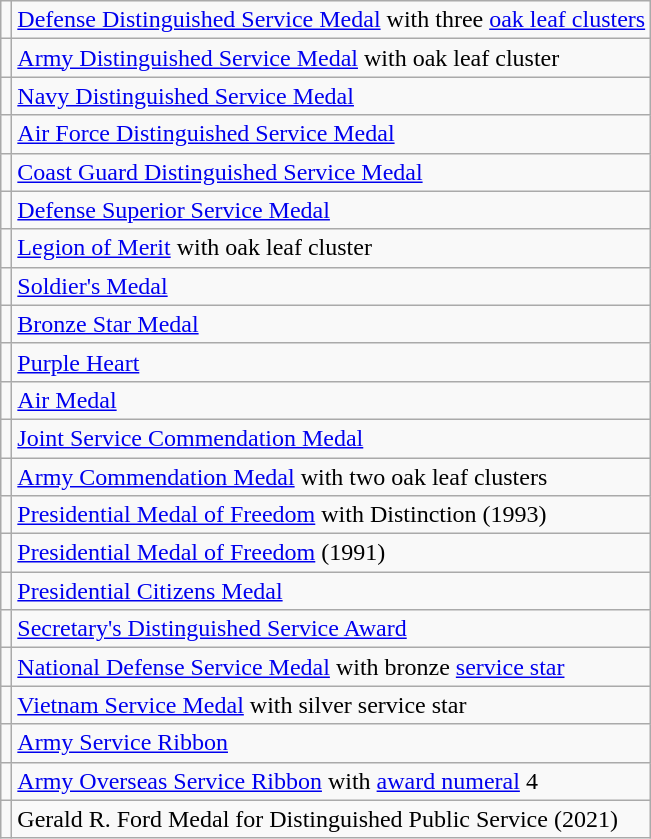<table class=wikitable>
<tr>
<td></td>
<td><a href='#'>Defense Distinguished Service Medal</a> with three <a href='#'>oak leaf clusters</a></td>
</tr>
<tr>
<td></td>
<td><a href='#'>Army Distinguished Service Medal</a> with oak leaf cluster</td>
</tr>
<tr>
<td></td>
<td><a href='#'>Navy Distinguished Service Medal</a></td>
</tr>
<tr>
<td></td>
<td><a href='#'>Air Force Distinguished Service Medal</a></td>
</tr>
<tr>
<td></td>
<td><a href='#'>Coast Guard Distinguished Service Medal</a></td>
</tr>
<tr>
<td></td>
<td><a href='#'>Defense Superior Service Medal</a></td>
</tr>
<tr>
<td></td>
<td><a href='#'>Legion of Merit</a> with oak leaf cluster</td>
</tr>
<tr>
<td></td>
<td><a href='#'>Soldier's Medal</a></td>
</tr>
<tr>
<td></td>
<td><a href='#'>Bronze Star Medal</a></td>
</tr>
<tr>
<td></td>
<td><a href='#'>Purple Heart</a></td>
</tr>
<tr>
<td></td>
<td><a href='#'>Air Medal</a></td>
</tr>
<tr>
<td></td>
<td><a href='#'>Joint Service Commendation Medal</a></td>
</tr>
<tr>
<td></td>
<td><a href='#'>Army Commendation Medal</a> with two oak leaf clusters</td>
</tr>
<tr>
<td></td>
<td><a href='#'>Presidential Medal of Freedom</a> with Distinction (1993)</td>
</tr>
<tr>
<td></td>
<td><a href='#'>Presidential Medal of Freedom</a> (1991)</td>
</tr>
<tr>
<td></td>
<td><a href='#'>Presidential Citizens Medal</a></td>
</tr>
<tr>
<td></td>
<td><a href='#'>Secretary's Distinguished Service Award</a></td>
</tr>
<tr>
<td></td>
<td><a href='#'>National Defense Service Medal</a> with bronze <a href='#'>service star</a></td>
</tr>
<tr>
<td></td>
<td><a href='#'>Vietnam Service Medal</a> with silver service star</td>
</tr>
<tr>
<td></td>
<td><a href='#'>Army Service Ribbon</a></td>
</tr>
<tr>
<td></td>
<td><a href='#'>Army Overseas Service Ribbon</a> with <a href='#'>award numeral</a> 4</td>
</tr>
<tr>
<td></td>
<td>Gerald R. Ford Medal for Distinguished Public Service (2021)</td>
</tr>
</table>
